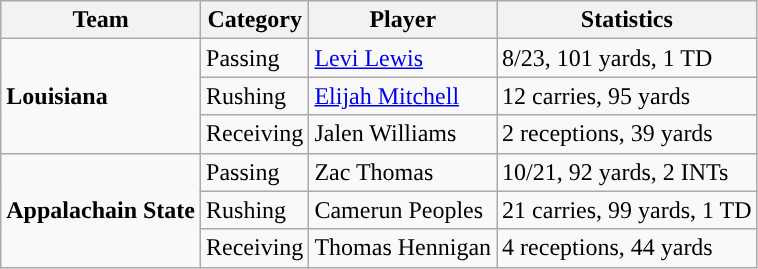<table class="wikitable" style="float: left;">
<tr>
<th>Team</th>
<th>Category</th>
<th>Player</th>
<th>Statistics</th>
</tr>
<tr>
<td rowspan=3><strong>Louisiana</strong></td>
<td>Passing</td>
<td><a href='#'>Levi Lewis</a></td>
<td>8/23, 101 yards, 1 TD</td>
</tr>
<tr>
<td>Rushing</td>
<td><a href='#'>Elijah Mitchell</a></td>
<td>12 carries, 95 yards</td>
</tr>
<tr>
<td>Receiving</td>
<td>Jalen Williams</td>
<td>2 receptions, 39 yards</td>
</tr>
<tr>
<td rowspan=3><strong>Appalachain State</strong></td>
<td>Passing</td>
<td>Zac Thomas</td>
<td>10/21, 92 yards, 2 INTs</td>
</tr>
<tr>
<td>Rushing</td>
<td>Camerun Peoples</td>
<td>21 carries, 99 yards, 1 TD</td>
</tr>
<tr>
<td>Receiving</td>
<td>Thomas Hennigan</td>
<td>4 receptions, 44 yards</td>
</tr>
</table>
